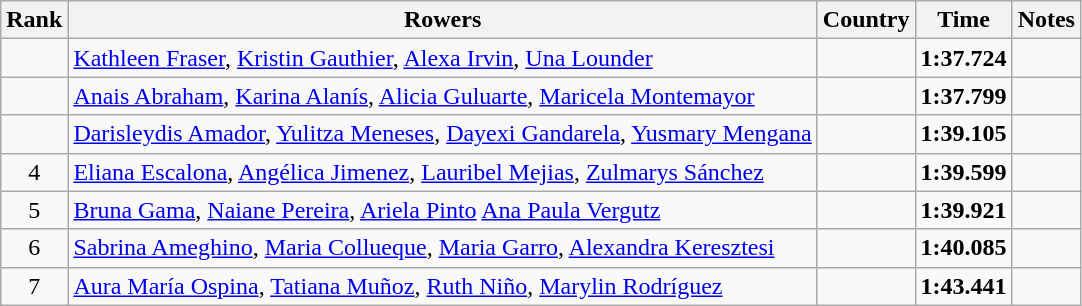<table class="wikitable"  style="text-align:center">
<tr>
<th>Rank</th>
<th>Rowers</th>
<th>Country</th>
<th>Time</th>
<th>Notes</th>
</tr>
<tr>
<td></td>
<td align=left><a href='#'>Kathleen Fraser</a>, <a href='#'>Kristin Gauthier</a>, <a href='#'>Alexa Irvin</a>, <a href='#'>Una Lounder</a></td>
<td align=left></td>
<td><strong>1:37.724</strong></td>
<td></td>
</tr>
<tr>
<td></td>
<td align=left><a href='#'>Anais Abraham</a>, <a href='#'>Karina Alanís</a>, <a href='#'>Alicia Guluarte</a>, <a href='#'>Maricela Montemayor</a></td>
<td align=left></td>
<td><strong>1:37.799</strong></td>
<td></td>
</tr>
<tr>
<td></td>
<td align=left><a href='#'>Darisleydis Amador</a>, <a href='#'>Yulitza Meneses</a>, <a href='#'>Dayexi Gandarela</a>, <a href='#'>Yusmary Mengana</a></td>
<td align=left></td>
<td><strong>1:39.105</strong></td>
<td></td>
</tr>
<tr>
<td>4</td>
<td align=left><a href='#'>Eliana Escalona</a>, <a href='#'>Angélica Jimenez</a>, <a href='#'>Lauribel Mejias</a>, <a href='#'>Zulmarys Sánchez</a></td>
<td align=left></td>
<td><strong>1:39.599</strong></td>
<td></td>
</tr>
<tr>
<td>5</td>
<td align=left><a href='#'>Bruna Gama</a>, <a href='#'>Naiane Pereira</a>, <a href='#'>Ariela Pinto</a> <a href='#'>Ana Paula Vergutz</a></td>
<td align=left></td>
<td><strong>1:39.921</strong></td>
<td></td>
</tr>
<tr>
<td>6</td>
<td align=left><a href='#'>Sabrina Ameghino</a>, <a href='#'>Maria Collueque</a>, <a href='#'>Maria Garro</a>, <a href='#'>Alexandra Keresztesi</a></td>
<td align=left></td>
<td><strong>1:40.085</strong></td>
<td></td>
</tr>
<tr>
<td>7</td>
<td align=left><a href='#'>Aura María Ospina</a>, <a href='#'>Tatiana Muñoz</a>, <a href='#'>Ruth Niño</a>, <a href='#'>Marylin Rodríguez</a></td>
<td align=left></td>
<td><strong>1:43.441</strong></td>
<td></td>
</tr>
</table>
